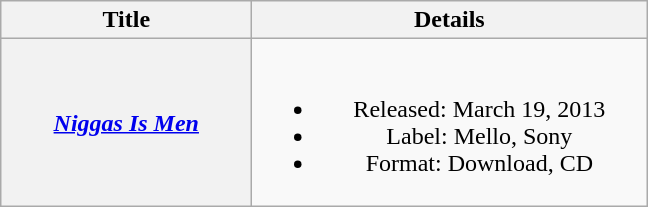<table class="wikitable plainrowheaders" style="text-align:center;">
<tr>
<th scope="col" style="width:10em;">Title</th>
<th scope="col" style="width:16em;">Details</th>
</tr>
<tr>
<th scope="row"><em><a href='#'>Niggas Is Men</a></em></th>
<td><br><ul><li>Released: March 19, 2013</li><li>Label: Mello, Sony</li><li>Format: Download, CD</li></ul></td>
</tr>
</table>
